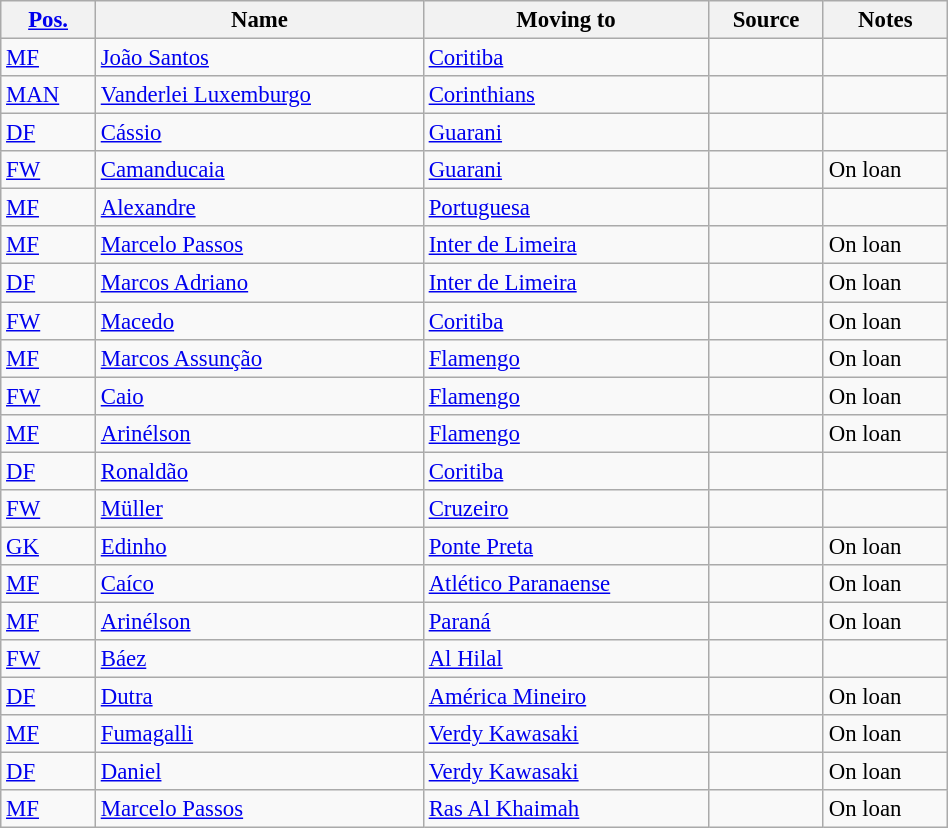<table class="wikitable sortable" style="width:50%; text-align:center; font-size:95%; text-align:left;">
<tr>
<th><a href='#'>Pos.</a></th>
<th>Name</th>
<th>Moving to</th>
<th>Source</th>
<th>Notes</th>
</tr>
<tr>
<td><a href='#'>MF</a></td>
<td style="text-align:left;"> <a href='#'>João Santos</a></td>
<td style="text-align:left;"><a href='#'>Coritiba</a></td>
<td></td>
<td></td>
</tr>
<tr>
<td><a href='#'>MAN</a></td>
<td style="text-align:left;"> <a href='#'>Vanderlei Luxemburgo</a></td>
<td style="text-align:left;"><a href='#'>Corinthians</a></td>
<td></td>
<td></td>
</tr>
<tr>
<td><a href='#'>DF</a></td>
<td style="text-align:left;"> <a href='#'>Cássio</a></td>
<td style="text-align:left;"><a href='#'>Guarani</a></td>
<td></td>
<td></td>
</tr>
<tr>
<td><a href='#'>FW</a></td>
<td style="text-align:left;"> <a href='#'>Camanducaia</a></td>
<td style="text-align:left;"><a href='#'>Guarani</a></td>
<td></td>
<td>On loan</td>
</tr>
<tr>
<td><a href='#'>MF</a></td>
<td style="text-align:left;"> <a href='#'>Alexandre</a></td>
<td style="text-align:left;"><a href='#'>Portuguesa</a></td>
<td></td>
<td></td>
</tr>
<tr>
<td><a href='#'>MF</a></td>
<td style="text-align:left;"> <a href='#'>Marcelo Passos</a></td>
<td style="text-align:left;"><a href='#'>Inter de Limeira</a></td>
<td></td>
<td>On loan</td>
</tr>
<tr>
<td><a href='#'>DF</a></td>
<td style="text-align:left;"> <a href='#'>Marcos Adriano</a></td>
<td style="text-align:left;"><a href='#'>Inter de Limeira</a></td>
<td></td>
<td>On loan</td>
</tr>
<tr>
<td><a href='#'>FW</a></td>
<td style="text-align:left;"> <a href='#'>Macedo</a></td>
<td style="text-align:left;"><a href='#'>Coritiba</a></td>
<td></td>
<td>On loan</td>
</tr>
<tr>
<td><a href='#'>MF</a></td>
<td style="text-align:left;"> <a href='#'>Marcos Assunção</a></td>
<td style="text-align:left;"><a href='#'>Flamengo</a></td>
<td></td>
<td>On loan</td>
</tr>
<tr>
<td><a href='#'>FW</a></td>
<td style="text-align:left;"> <a href='#'>Caio</a></td>
<td style="text-align:left;"><a href='#'>Flamengo</a></td>
<td></td>
<td>On loan</td>
</tr>
<tr>
<td><a href='#'>MF</a></td>
<td style="text-align:left;"> <a href='#'>Arinélson</a></td>
<td style="text-align:left;"><a href='#'>Flamengo</a></td>
<td></td>
<td>On loan</td>
</tr>
<tr>
<td><a href='#'>DF</a></td>
<td style="text-align:left;"> <a href='#'>Ronaldão</a></td>
<td style="text-align:left;"><a href='#'>Coritiba</a></td>
<td></td>
<td></td>
</tr>
<tr>
<td><a href='#'>FW</a></td>
<td style="text-align:left;"> <a href='#'>Müller</a></td>
<td style="text-align:left;"><a href='#'>Cruzeiro</a></td>
<td></td>
<td></td>
</tr>
<tr>
<td><a href='#'>GK</a></td>
<td style="text-align:left;"> <a href='#'>Edinho</a></td>
<td style="text-align:left;"><a href='#'>Ponte Preta</a></td>
<td></td>
<td>On loan</td>
</tr>
<tr>
<td><a href='#'>MF</a></td>
<td style="text-align:left;"> <a href='#'>Caíco</a></td>
<td style="text-align:left;"><a href='#'>Atlético Paranaense</a></td>
<td></td>
<td>On loan</td>
</tr>
<tr>
<td><a href='#'>MF</a></td>
<td style="text-align:left;"> <a href='#'>Arinélson</a></td>
<td style="text-align:left;"><a href='#'>Paraná</a></td>
<td></td>
<td>On loan</td>
</tr>
<tr>
<td><a href='#'>FW</a></td>
<td style="text-align:left;"> <a href='#'>Báez</a></td>
<td style="text-align:left;"> <a href='#'>Al Hilal</a></td>
<td></td>
<td></td>
</tr>
<tr>
<td><a href='#'>DF</a></td>
<td style="text-align:left;"> <a href='#'>Dutra</a></td>
<td style="text-align:left;"><a href='#'>América Mineiro</a></td>
<td></td>
<td>On loan</td>
</tr>
<tr>
<td><a href='#'>MF</a></td>
<td style="text-align:left;"> <a href='#'>Fumagalli</a></td>
<td style="text-align:left;"> <a href='#'>Verdy Kawasaki</a></td>
<td></td>
<td>On loan</td>
</tr>
<tr>
<td><a href='#'>DF</a></td>
<td style="text-align:left;"> <a href='#'>Daniel</a></td>
<td style="text-align:left;"> <a href='#'>Verdy Kawasaki</a></td>
<td></td>
<td>On loan</td>
</tr>
<tr>
<td><a href='#'>MF</a></td>
<td style="text-align:left;"> <a href='#'>Marcelo Passos</a></td>
<td style="text-align:left;"> <a href='#'>Ras Al Khaimah</a></td>
<td></td>
<td>On loan</td>
</tr>
</table>
